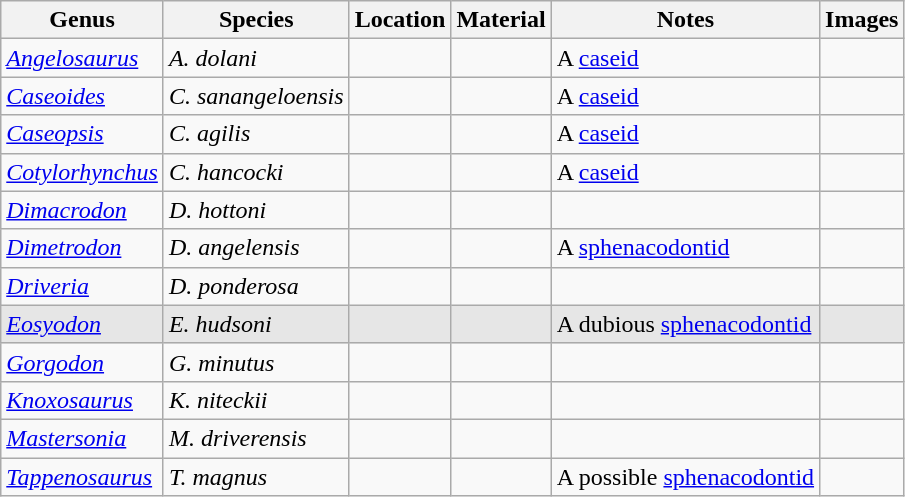<table class="wikitable sortable">
<tr>
<th>Genus</th>
<th>Species</th>
<th>Location</th>
<th>Material</th>
<th>Notes</th>
<th>Images</th>
</tr>
<tr>
<td><em><a href='#'>Angelosaurus</a></em></td>
<td><em>A. dolani</em></td>
<td></td>
<td></td>
<td>A <a href='#'>caseid</a></td>
<td></td>
</tr>
<tr>
<td><em><a href='#'>Caseoides</a></em></td>
<td><em>C. sanangeloensis</em></td>
<td></td>
<td></td>
<td>A <a href='#'>caseid</a></td>
<td></td>
</tr>
<tr>
<td><em><a href='#'>Caseopsis</a></em></td>
<td><em>C. agilis</em></td>
<td></td>
<td></td>
<td>A <a href='#'>caseid</a></td>
<td></td>
</tr>
<tr>
<td><em><a href='#'>Cotylorhynchus</a></em></td>
<td><em>C. hancocki</em></td>
<td></td>
<td></td>
<td>A <a href='#'>caseid</a></td>
<td></td>
</tr>
<tr>
<td><em><a href='#'>Dimacrodon</a></em></td>
<td><em>D. hottoni</em></td>
<td></td>
<td></td>
<td></td>
<td></td>
</tr>
<tr>
<td><em><a href='#'>Dimetrodon</a></em></td>
<td><em>D. angelensis</em></td>
<td></td>
<td></td>
<td>A <a href='#'>sphenacodontid</a></td>
<td></td>
</tr>
<tr>
<td><em><a href='#'>Driveria</a></em></td>
<td><em>D. ponderosa</em></td>
<td></td>
<td></td>
<td></td>
<td></td>
</tr>
<tr>
<td style="background:#e6e6e6;"><em><a href='#'>Eosyodon</a></em></td>
<td style="background:#e6e6e6;"><em>E. hudsoni</em></td>
<td style="background:#e6e6e6;"></td>
<td style="background:#e6e6e6;"></td>
<td style="background:#e6e6e6;">A dubious <a href='#'>sphenacodontid</a></td>
<td style="background:#e6e6e6;"></td>
</tr>
<tr>
<td><em><a href='#'>Gorgodon</a></em></td>
<td><em>G. minutus</em></td>
<td></td>
<td></td>
<td></td>
<td></td>
</tr>
<tr>
<td><em><a href='#'>Knoxosaurus</a></em></td>
<td><em>K. niteckii</em></td>
<td></td>
<td></td>
<td></td>
<td></td>
</tr>
<tr>
<td><em><a href='#'>Mastersonia</a></em></td>
<td><em>M. driverensis</em></td>
<td></td>
<td></td>
<td></td>
<td></td>
</tr>
<tr>
<td><em><a href='#'>Tappenosaurus</a></em></td>
<td><em>T. magnus</em></td>
<td></td>
<td></td>
<td>A possible <a href='#'>sphenacodontid</a></td>
<td></td>
</tr>
</table>
